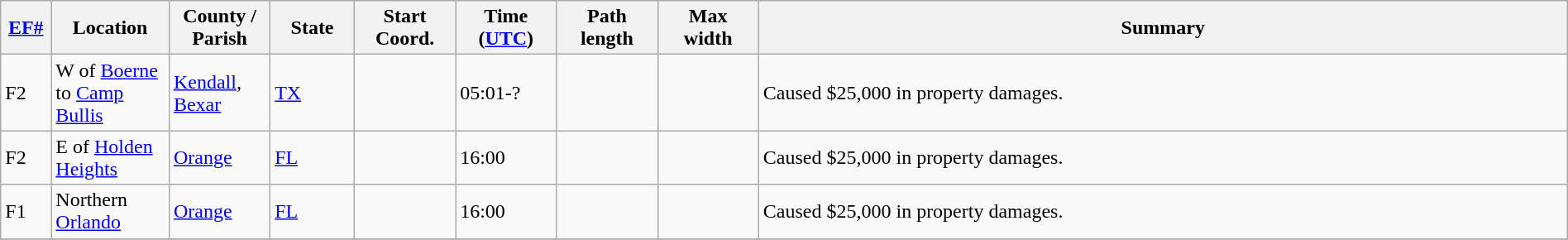<table class="wikitable sortable" style="width:100%;">
<tr>
<th scope="col"  style="width:3%; text-align:center;"><a href='#'>EF#</a></th>
<th scope="col"  style="width:7%; text-align:center;" class="unsortable">Location</th>
<th scope="col"  style="width:6%; text-align:center;" class="unsortable">County / Parish</th>
<th scope="col"  style="width:5%; text-align:center;">State</th>
<th scope="col"  style="width:6%; text-align:center;">Start Coord.</th>
<th scope="col"  style="width:6%; text-align:center;">Time (<a href='#'>UTC</a>)</th>
<th scope="col"  style="width:6%; text-align:center;">Path length</th>
<th scope="col"  style="width:6%; text-align:center;">Max width</th>
<th scope="col" class="unsortable" style="width:48%; text-align:center;">Summary</th>
</tr>
<tr>
<td bgcolor=>F2</td>
<td>W of <a href='#'>Boerne</a> to <a href='#'>Camp Bullis</a></td>
<td><a href='#'>Kendall</a>, <a href='#'>Bexar</a></td>
<td><a href='#'>TX</a></td>
<td></td>
<td>05:01-?</td>
<td></td>
<td></td>
<td>Caused $25,000 in property damages.</td>
</tr>
<tr>
<td bgcolor=>F2</td>
<td>E of <a href='#'>Holden Heights</a></td>
<td><a href='#'>Orange</a></td>
<td><a href='#'>FL</a></td>
<td></td>
<td>16:00</td>
<td></td>
<td></td>
<td>Caused $25,000 in property damages.</td>
</tr>
<tr>
<td bgcolor=>F1</td>
<td>Northern <a href='#'>Orlando</a></td>
<td><a href='#'>Orange</a></td>
<td><a href='#'>FL</a></td>
<td></td>
<td>16:00</td>
<td></td>
<td></td>
<td>Caused $25,000 in property damages.</td>
</tr>
<tr>
</tr>
</table>
